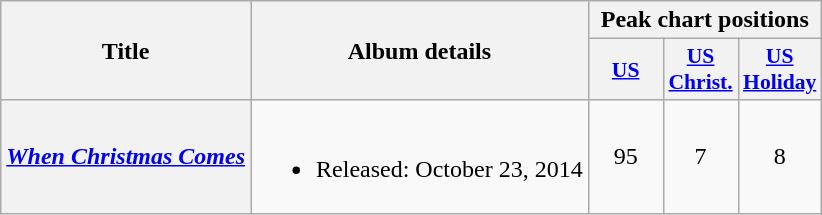<table class="wikitable plainrowheaders" style="text-align:center;">
<tr>
<th scope="col" rowspan="2">Title</th>
<th scope="col" rowspan="2">Album details</th>
<th scope="col" colspan="3">Peak chart positions</th>
</tr>
<tr>
<th style="width:3em; font-size:90%"><a href='#'>US</a><br></th>
<th style="width:3em; font-size:90%"><a href='#'>US<br>Christ.</a><br></th>
<th style="width:3em; font-size:90%"><a href='#'>US<br>Holiday</a><br></th>
</tr>
<tr>
<th scope="row"><em><a href='#'>When Christmas Comes</a></em></th>
<td><br><ul><li>Released: October 23, 2014</li></ul></td>
<td>95</td>
<td>7</td>
<td>8</td>
</tr>
</table>
